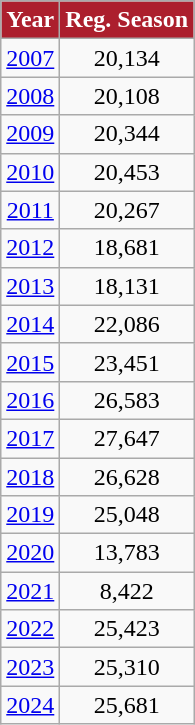<table class="wikitable sortable" style="text-align:center;">
<tr>
<th style="background:#AC1F2D; color:white;" scope="col">Year</th>
<th style="background:#AC1F2D; color:white;" scope="col">Reg. Season</th>
</tr>
<tr>
<td><a href='#'>2007</a></td>
<td>20,134</td>
</tr>
<tr>
<td><a href='#'>2008</a></td>
<td>20,108</td>
</tr>
<tr>
<td><a href='#'>2009</a></td>
<td>20,344</td>
</tr>
<tr>
<td><a href='#'>2010</a></td>
<td>20,453</td>
</tr>
<tr>
<td><a href='#'>2011</a></td>
<td>20,267</td>
</tr>
<tr>
<td><a href='#'>2012</a></td>
<td>18,681</td>
</tr>
<tr>
<td><a href='#'>2013</a></td>
<td>18,131</td>
</tr>
<tr>
<td><a href='#'>2014</a></td>
<td>22,086</td>
</tr>
<tr>
<td><a href='#'>2015</a></td>
<td>23,451</td>
</tr>
<tr>
<td><a href='#'>2016</a></td>
<td>26,583</td>
</tr>
<tr>
<td><a href='#'>2017</a></td>
<td>27,647</td>
</tr>
<tr>
<td><a href='#'>2018</a></td>
<td>26,628</td>
</tr>
<tr>
<td><a href='#'>2019</a></td>
<td>25,048</td>
</tr>
<tr>
<td><a href='#'>2020</a></td>
<td>13,783</td>
</tr>
<tr>
<td><a href='#'>2021</a></td>
<td>8,422</td>
</tr>
<tr>
<td><a href='#'>2022</a></td>
<td>25,423</td>
</tr>
<tr>
<td><a href='#'>2023</a></td>
<td>25,310</td>
</tr>
<tr>
<td><a href='#'>2024</a></td>
<td>25,681</td>
</tr>
</table>
